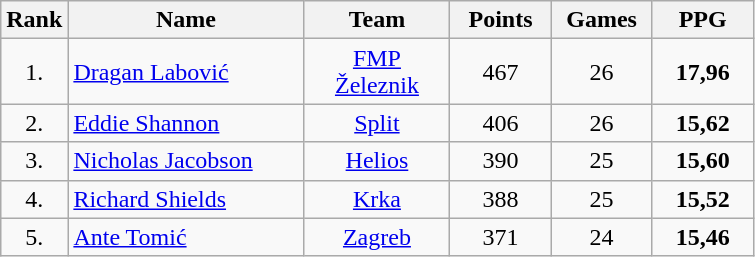<table class="wikitable" style="text-align: center;">
<tr>
<th>Rank</th>
<th width="150">Name</th>
<th width="90">Team</th>
<th width="60">Points</th>
<th width="60">Games</th>
<th width="60">PPG</th>
</tr>
<tr>
<td>1.</td>
<td align="left"> <a href='#'>Dragan Labović</a></td>
<td><a href='#'>FMP Železnik</a></td>
<td>467</td>
<td>26</td>
<td><strong>17,96</strong></td>
</tr>
<tr>
<td>2.</td>
<td align="left"> <a href='#'>Eddie Shannon</a></td>
<td><a href='#'>Split</a></td>
<td>406</td>
<td>26</td>
<td><strong>15,62</strong></td>
</tr>
<tr>
<td>3.</td>
<td align="left"> <a href='#'>Nicholas Jacobson</a></td>
<td><a href='#'>Helios</a></td>
<td>390</td>
<td>25</td>
<td><strong>15,60</strong></td>
</tr>
<tr>
<td>4.</td>
<td align="left"> <a href='#'>Richard Shields</a></td>
<td><a href='#'>Krka</a></td>
<td>388</td>
<td>25</td>
<td><strong>15,52</strong></td>
</tr>
<tr>
<td>5.</td>
<td align="left"> <a href='#'>Ante Tomić</a></td>
<td><a href='#'>Zagreb</a></td>
<td>371</td>
<td>24</td>
<td><strong>15,46</strong></td>
</tr>
</table>
